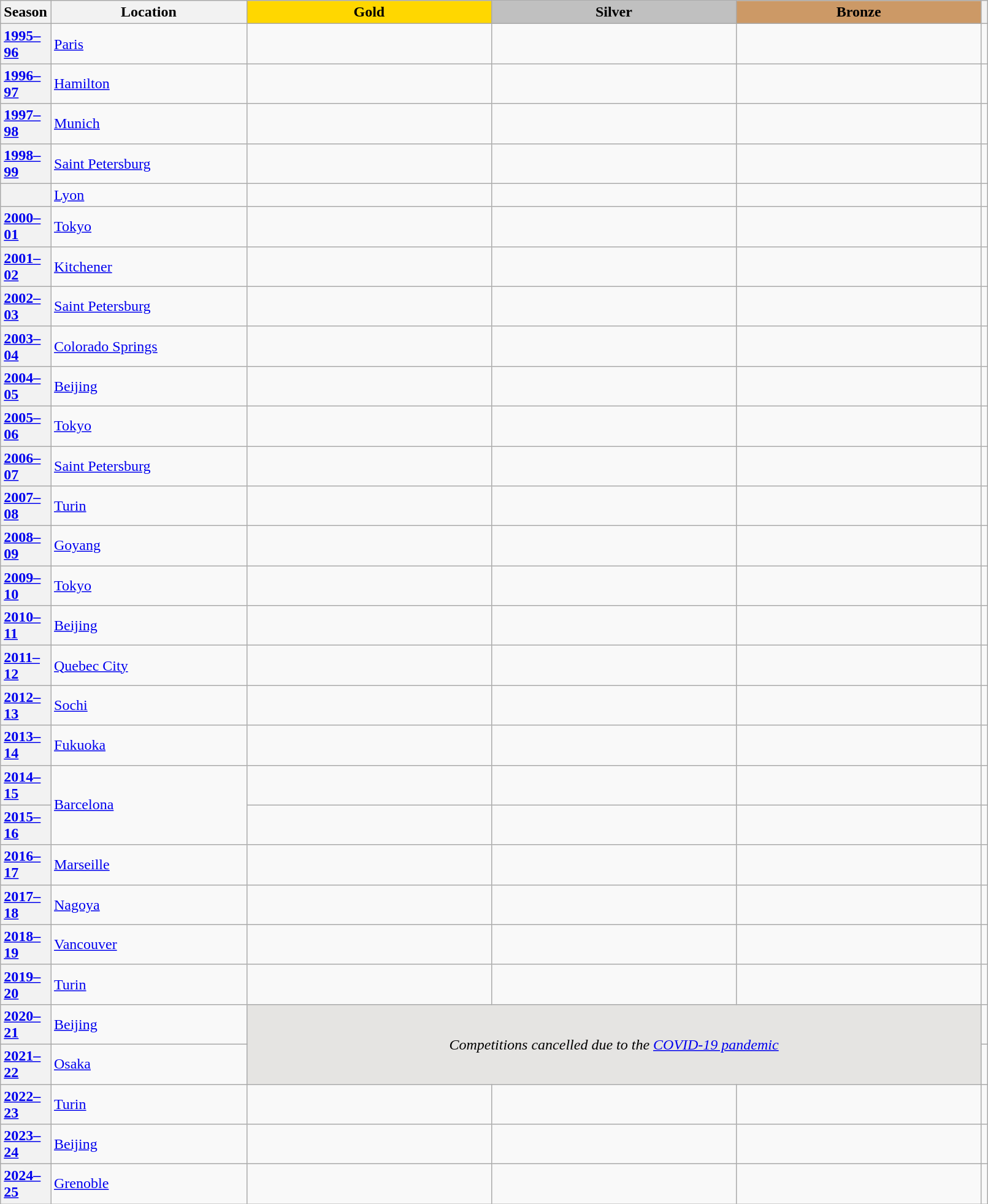<table class="wikitable unsortable" style="text-align:left; width:85%">
<tr>
<th scope="col" style="text-align:center">Season</th>
<th scope="col" style="text-align:center; width:20%">Location</th>
<th scope="col" style="text-align:center; width:25%; background:gold">Gold</th>
<th scope="col" style="text-align:center; width:25%; background:silver">Silver</th>
<th scope="col" style="text-align:center; width:25%; background:#c96">Bronze</th>
<th scope="col" style="text-align:center"></th>
</tr>
<tr>
<th scope="row" style="text-align:left"><a href='#'>1995–96</a></th>
<td> <a href='#'>Paris</a></td>
<td></td>
<td></td>
<td></td>
<td></td>
</tr>
<tr>
<th scope="row" style="text-align:left"><a href='#'>1996–97</a></th>
<td> <a href='#'>Hamilton</a></td>
<td></td>
<td></td>
<td></td>
<td></td>
</tr>
<tr>
<th scope="row" style="text-align:left"><a href='#'>1997–98</a></th>
<td> <a href='#'>Munich</a></td>
<td></td>
<td></td>
<td></td>
<td></td>
</tr>
<tr>
<th scope="row" style="text-align:left"><a href='#'>1998–99</a></th>
<td> <a href='#'>Saint Petersburg</a></td>
<td></td>
<td></td>
<td></td>
<td></td>
</tr>
<tr>
<th scope="row" style="text-align:left"></th>
<td> <a href='#'>Lyon</a></td>
<td></td>
<td></td>
<td></td>
<td></td>
</tr>
<tr>
<th scope="row" style="text-align:left"><a href='#'>2000–01</a></th>
<td> <a href='#'>Tokyo</a></td>
<td></td>
<td></td>
<td></td>
<td></td>
</tr>
<tr>
<th scope="row" style="text-align:left"><a href='#'>2001–02</a></th>
<td> <a href='#'>Kitchener</a></td>
<td></td>
<td></td>
<td></td>
<td></td>
</tr>
<tr>
<th scope="row" style="text-align:left"><a href='#'>2002–03</a></th>
<td> <a href='#'>Saint Petersburg</a></td>
<td></td>
<td></td>
<td></td>
<td></td>
</tr>
<tr>
<th scope="row" style="text-align:left"><a href='#'>2003–04</a></th>
<td> <a href='#'>Colorado Springs</a></td>
<td></td>
<td></td>
<td></td>
<td></td>
</tr>
<tr>
<th scope="row" style="text-align:left"><a href='#'>2004–05</a></th>
<td> <a href='#'>Beijing</a></td>
<td></td>
<td></td>
<td></td>
<td></td>
</tr>
<tr>
<th scope="row" style="text-align:left"><a href='#'>2005–06</a></th>
<td> <a href='#'>Tokyo</a></td>
<td></td>
<td></td>
<td></td>
<td></td>
</tr>
<tr>
<th scope="row" style="text-align:left"><a href='#'>2006–07</a></th>
<td> <a href='#'>Saint Petersburg</a></td>
<td></td>
<td></td>
<td></td>
<td></td>
</tr>
<tr>
<th scope="row" style="text-align:left"><a href='#'>2007–08</a></th>
<td> <a href='#'>Turin</a></td>
<td></td>
<td></td>
<td></td>
<td></td>
</tr>
<tr>
<th scope="row" style="text-align:left"><a href='#'>2008–09</a></th>
<td> <a href='#'>Goyang</a></td>
<td></td>
<td></td>
<td></td>
<td></td>
</tr>
<tr>
<th scope="row" style="text-align:left"><a href='#'>2009–10</a></th>
<td> <a href='#'>Tokyo</a></td>
<td></td>
<td></td>
<td></td>
<td></td>
</tr>
<tr>
<th scope="row" style="text-align:left"><a href='#'>2010–11</a></th>
<td> <a href='#'>Beijing</a></td>
<td></td>
<td></td>
<td></td>
<td></td>
</tr>
<tr>
<th scope="row" style="text-align:left"><a href='#'>2011–12</a></th>
<td> <a href='#'>Quebec City</a></td>
<td></td>
<td></td>
<td></td>
<td></td>
</tr>
<tr>
<th scope="row" style="text-align:left"><a href='#'>2012–13</a></th>
<td> <a href='#'>Sochi</a></td>
<td></td>
<td></td>
<td></td>
<td></td>
</tr>
<tr>
<th scope="row" style="text-align:left"><a href='#'>2013–14</a></th>
<td> <a href='#'>Fukuoka</a></td>
<td></td>
<td></td>
<td></td>
<td></td>
</tr>
<tr>
<th scope="row" style="text-align:left"><a href='#'>2014–15</a></th>
<td rowspan="2"> <a href='#'>Barcelona</a></td>
<td></td>
<td></td>
<td></td>
<td></td>
</tr>
<tr>
<th scope="row" style="text-align:left"><a href='#'>2015–16</a></th>
<td></td>
<td></td>
<td></td>
<td></td>
</tr>
<tr>
<th scope="row" style="text-align:left"><a href='#'>2016–17</a></th>
<td> <a href='#'>Marseille</a></td>
<td></td>
<td></td>
<td></td>
<td></td>
</tr>
<tr>
<th scope="row" style="text-align:left"><a href='#'>2017–18</a></th>
<td> <a href='#'>Nagoya</a></td>
<td></td>
<td></td>
<td></td>
<td></td>
</tr>
<tr>
<th scope="row" style="text-align:left"><a href='#'>2018–19</a></th>
<td> <a href='#'>Vancouver</a></td>
<td></td>
<td></td>
<td></td>
<td></td>
</tr>
<tr>
<th scope="row" style="text-align:left"><a href='#'>2019–20</a></th>
<td> <a href='#'>Turin</a></td>
<td></td>
<td></td>
<td></td>
<td></td>
</tr>
<tr>
<th scope="row" style="text-align:left"><a href='#'>2020–21</a></th>
<td> <a href='#'>Beijing</a></td>
<td colspan="3" rowspan="2" align="center" bgcolor="e5e4e2"><em>Competitions cancelled due to the <a href='#'>COVID-19 pandemic</a></em></td>
<td></td>
</tr>
<tr>
<th scope="row" style="text-align:left"><a href='#'>2021–22</a></th>
<td> <a href='#'>Osaka</a></td>
<td></td>
</tr>
<tr>
<th scope="row" style="text-align:left"><a href='#'>2022–23</a></th>
<td> <a href='#'>Turin</a></td>
<td></td>
<td></td>
<td></td>
<td></td>
</tr>
<tr>
<th scope="row" style="text-align:left"><a href='#'>2023–24</a></th>
<td> <a href='#'>Beijing</a></td>
<td></td>
<td></td>
<td></td>
<td></td>
</tr>
<tr>
<th scope="row" style="text-align:left"><a href='#'>2024–25</a></th>
<td> <a href='#'>Grenoble</a></td>
<td></td>
<td></td>
<td></td>
<td></td>
</tr>
</table>
